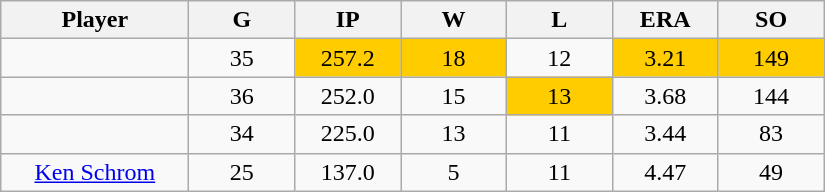<table class="wikitable sortable">
<tr>
<th bgcolor="#DDDDFF" width="16%">Player</th>
<th bgcolor="#DDDDFF" width="9%">G</th>
<th bgcolor="#DDDDFF" width="9%">IP</th>
<th bgcolor="#DDDDFF" width="9%">W</th>
<th bgcolor="#DDDDFF" width="9%">L</th>
<th bgcolor="#DDDDFF" width="9%">ERA</th>
<th bgcolor="#DDDDFF" width="9%">SO</th>
</tr>
<tr align="center">
<td></td>
<td>35</td>
<td bgcolor="#FFCC00">257.2</td>
<td bgcolor="#FFCC00">18</td>
<td>12</td>
<td bgcolor="#FFCC00">3.21</td>
<td bgcolor="#FFCC00">149</td>
</tr>
<tr align="center">
<td></td>
<td>36</td>
<td>252.0</td>
<td>15</td>
<td bgcolor="#FFCC00">13</td>
<td>3.68</td>
<td>144</td>
</tr>
<tr align="center">
<td></td>
<td>34</td>
<td>225.0</td>
<td>13</td>
<td>11</td>
<td>3.44</td>
<td>83</td>
</tr>
<tr align="center">
<td><a href='#'>Ken Schrom</a></td>
<td>25</td>
<td>137.0</td>
<td>5</td>
<td>11</td>
<td>4.47</td>
<td>49</td>
</tr>
</table>
